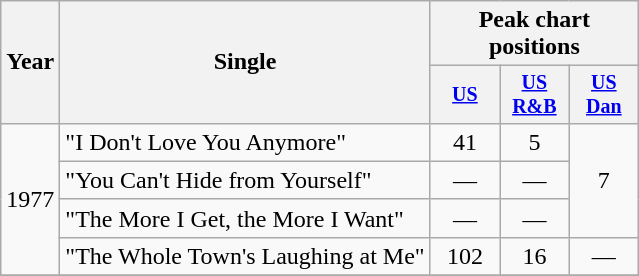<table class="wikitable" style="text-align:center;">
<tr>
<th rowspan="2">Year</th>
<th rowspan="2">Single</th>
<th colspan="3">Peak chart positions</th>
</tr>
<tr style="font-size:smaller;">
<th width="40"><a href='#'>US</a><br></th>
<th width="40"><a href='#'>US<br>R&B</a><br></th>
<th width="40"><a href='#'>US<br>Dan</a><br></th>
</tr>
<tr>
<td rowspan="4">1977</td>
<td align="left">"I Don't Love You Anymore"</td>
<td>41</td>
<td>5</td>
<td rowspan="3">7</td>
</tr>
<tr>
<td align="left">"You Can't Hide from Yourself"</td>
<td>—</td>
<td>—</td>
</tr>
<tr>
<td align="left">"The More I Get, the More I Want"</td>
<td>—</td>
<td>—</td>
</tr>
<tr>
<td align="left">"The Whole Town's Laughing at Me"</td>
<td>102</td>
<td>16</td>
<td>—</td>
</tr>
<tr>
</tr>
</table>
